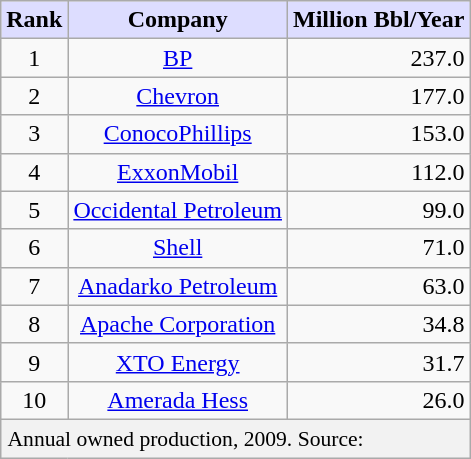<table class="wikitable sortable sortable" style="text-align:center">
<tr>
<th style="background:#DDDDFF;">Rank</th>
<th style="background:#DDDDFF;">Company</th>
<th style="background:#DDDDFF;">Million Bbl/Year</th>
</tr>
<tr>
<td>1</td>
<td><a href='#'>BP</a></td>
<td align=right>237.0</td>
</tr>
<tr>
<td>2</td>
<td><a href='#'>Chevron</a></td>
<td align=right>177.0</td>
</tr>
<tr>
<td>3</td>
<td><a href='#'>ConocoPhillips</a></td>
<td align=right>153.0</td>
</tr>
<tr>
<td>4</td>
<td><a href='#'>ExxonMobil</a></td>
<td align=right>112.0</td>
</tr>
<tr>
<td>5</td>
<td><a href='#'>Occidental Petroleum</a></td>
<td align=right>99.0</td>
</tr>
<tr>
<td>6</td>
<td><a href='#'>Shell</a></td>
<td align=right>71.0</td>
</tr>
<tr>
<td>7</td>
<td><a href='#'>Anadarko Petroleum</a></td>
<td align=right>63.0</td>
</tr>
<tr>
<td>8</td>
<td><a href='#'>Apache Corporation</a></td>
<td align=right>34.8</td>
</tr>
<tr>
<td>9</td>
<td><a href='#'>XTO Energy</a></td>
<td align=right>31.7</td>
</tr>
<tr>
<td>10</td>
<td><a href='#'>Amerada Hess</a></td>
<td align=right>26.0</td>
</tr>
<tr>
<th colspan=3 style="font-weight: normal; font-size: 0.9em; text-align: left; padding: 4px;">Annual owned production, 2009. Source:</th>
</tr>
</table>
